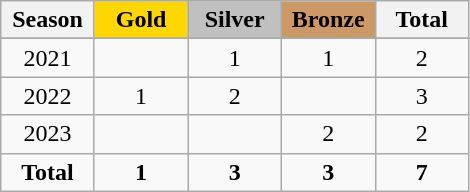<table class="wikitable" style="text-align:center;">
<tr>
<th width = "55">Season</th>
<th width = "55" style="background: gold;">Gold</th>
<th width = "55" style="background: silver;">Silver</th>
<th width = "55" style="background: #cc9966;">Bronze</th>
<th width = "55">Total</th>
</tr>
<tr>
</tr>
<tr>
<td>2021</td>
<td></td>
<td>1</td>
<td>1</td>
<td>2</td>
</tr>
<tr>
<td>2022</td>
<td>1</td>
<td>2</td>
<td></td>
<td>3</td>
</tr>
<tr>
<td>2023</td>
<td></td>
<td></td>
<td>2</td>
<td>2</td>
</tr>
<tr>
<td><strong>Total</strong></td>
<td><strong>1</strong></td>
<td><strong>3</strong></td>
<td><strong>3</strong></td>
<td><strong>7</strong></td>
</tr>
</table>
